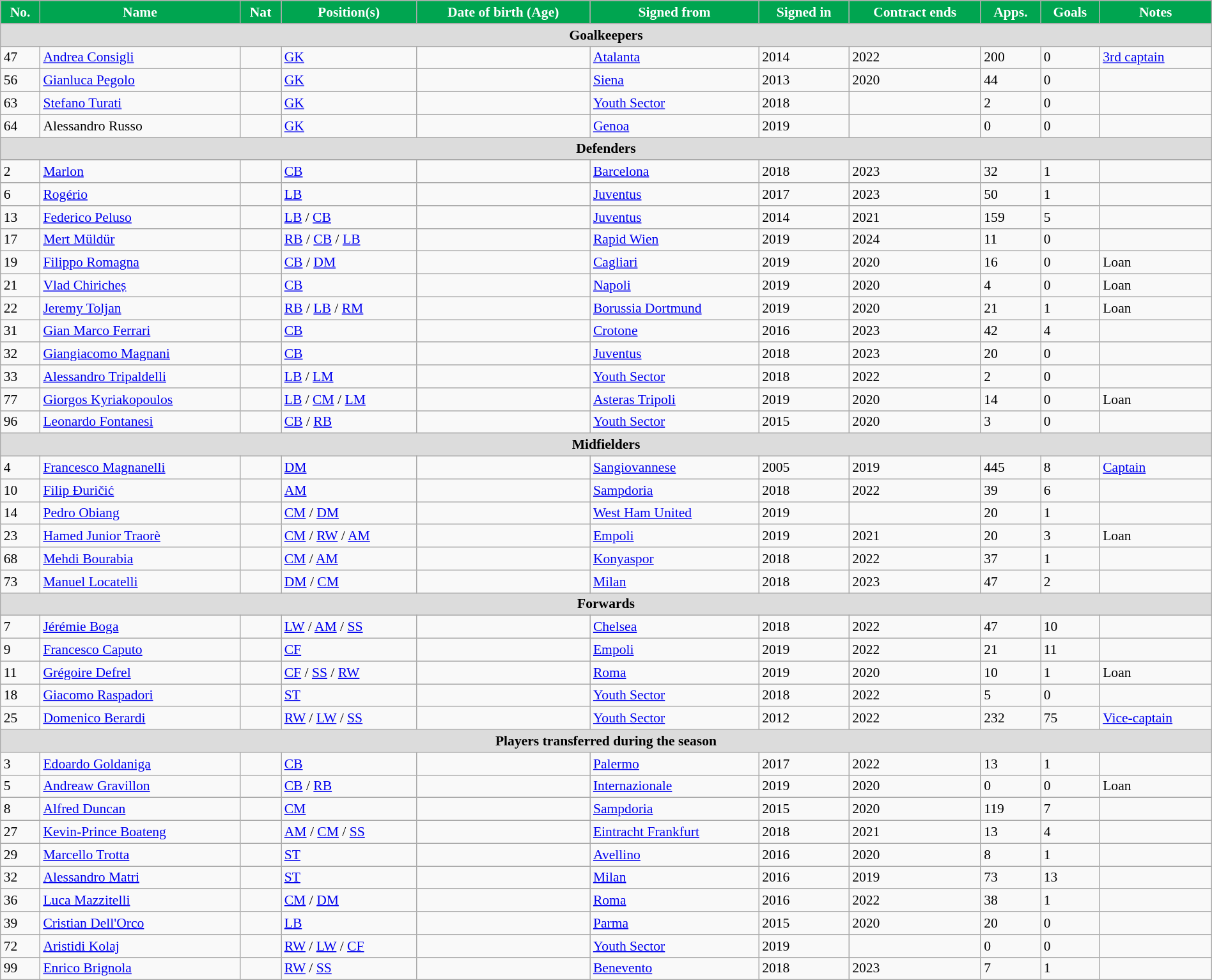<table class="wikitable" style="text-align:left; font-size:90%; width:100%;">
<tr>
<th style="background:#00A550; color:white; text-align:center;">No.</th>
<th style="background:#00A550; color:white; text-align:center;">Name</th>
<th style="background:#00A550; color:white; text-align:center;">Nat</th>
<th style="background:#00A550; color:white; text-align:center;">Position(s)</th>
<th style="background:#00A550; color:white; text-align:center;">Date of birth (Age)</th>
<th style="background:#00A550; color:white; text-align:center;">Signed from</th>
<th style="background:#00A550; color:white; text-align:center;">Signed in</th>
<th style="background:#00A550; color:white; text-align:center;">Contract ends</th>
<th style="background:#00A550; color:white; text-align:center;">Apps.</th>
<th style="background:#00A550; color:white; text-align:center;">Goals</th>
<th style="background:#00A550; color:white; text-align:center;">Notes</th>
</tr>
<tr>
<th colspan=11 style="background:#DCDCDC; text-align:center;">Goalkeepers</th>
</tr>
<tr>
<td>47</td>
<td><a href='#'>Andrea Consigli</a></td>
<td></td>
<td><a href='#'>GK</a></td>
<td></td>
<td> <a href='#'>Atalanta</a></td>
<td>2014</td>
<td>2022</td>
<td>200</td>
<td>0</td>
<td><a href='#'>3rd captain</a></td>
</tr>
<tr>
<td>56</td>
<td><a href='#'>Gianluca Pegolo</a></td>
<td></td>
<td><a href='#'>GK</a></td>
<td></td>
<td> <a href='#'>Siena</a></td>
<td>2013</td>
<td>2020</td>
<td>44</td>
<td>0</td>
<td></td>
</tr>
<tr>
<td>63</td>
<td><a href='#'>Stefano Turati</a></td>
<td></td>
<td><a href='#'>GK</a></td>
<td></td>
<td> <a href='#'>Youth Sector</a></td>
<td>2018</td>
<td></td>
<td>2</td>
<td>0</td>
<td></td>
</tr>
<tr>
<td>64</td>
<td>Alessandro Russo</td>
<td></td>
<td><a href='#'>GK</a></td>
<td></td>
<td> <a href='#'>Genoa</a></td>
<td>2019</td>
<td></td>
<td>0</td>
<td>0</td>
<td></td>
</tr>
<tr>
<th colspan=11 style="background:#DCDCDC; text-align:center;">Defenders</th>
</tr>
<tr>
<td>2</td>
<td><a href='#'>Marlon</a></td>
<td></td>
<td><a href='#'>CB</a></td>
<td></td>
<td> <a href='#'>Barcelona</a></td>
<td>2018</td>
<td>2023</td>
<td>32</td>
<td>1</td>
<td></td>
</tr>
<tr>
<td>6</td>
<td><a href='#'>Rogério</a></td>
<td></td>
<td><a href='#'>LB</a></td>
<td></td>
<td> <a href='#'>Juventus</a></td>
<td>2017</td>
<td>2023</td>
<td>50</td>
<td>1</td>
<td></td>
</tr>
<tr>
<td>13</td>
<td><a href='#'>Federico Peluso</a></td>
<td></td>
<td><a href='#'>LB</a> / <a href='#'>CB</a></td>
<td></td>
<td> <a href='#'>Juventus</a></td>
<td>2014</td>
<td>2021</td>
<td>159</td>
<td>5</td>
<td></td>
</tr>
<tr>
<td>17</td>
<td><a href='#'>Mert Müldür</a></td>
<td></td>
<td><a href='#'>RB</a> / <a href='#'>CB</a> / <a href='#'>LB</a></td>
<td></td>
<td> <a href='#'>Rapid Wien</a></td>
<td>2019</td>
<td>2024</td>
<td>11</td>
<td>0</td>
<td></td>
</tr>
<tr>
<td>19</td>
<td><a href='#'>Filippo Romagna</a></td>
<td></td>
<td><a href='#'>CB</a> / <a href='#'>DM</a></td>
<td></td>
<td> <a href='#'>Cagliari</a></td>
<td>2019</td>
<td>2020</td>
<td>16</td>
<td>0</td>
<td>Loan</td>
</tr>
<tr>
<td>21</td>
<td><a href='#'>Vlad Chiricheș</a></td>
<td></td>
<td><a href='#'>CB</a></td>
<td></td>
<td> <a href='#'>Napoli</a></td>
<td>2019</td>
<td>2020</td>
<td>4</td>
<td>0</td>
<td>Loan</td>
</tr>
<tr>
<td>22</td>
<td><a href='#'>Jeremy Toljan</a></td>
<td></td>
<td><a href='#'>RB</a> / <a href='#'>LB</a> / <a href='#'>RM</a></td>
<td></td>
<td> <a href='#'>Borussia Dortmund</a></td>
<td>2019</td>
<td>2020</td>
<td>21</td>
<td>1</td>
<td>Loan</td>
</tr>
<tr>
<td>31</td>
<td><a href='#'>Gian Marco Ferrari</a></td>
<td></td>
<td><a href='#'>CB</a></td>
<td></td>
<td> <a href='#'>Crotone</a></td>
<td>2016</td>
<td>2023</td>
<td>42</td>
<td>4</td>
<td></td>
</tr>
<tr>
<td>32</td>
<td><a href='#'>Giangiacomo Magnani</a></td>
<td></td>
<td><a href='#'>CB</a></td>
<td></td>
<td> <a href='#'>Juventus</a></td>
<td>2018</td>
<td>2023</td>
<td>20</td>
<td>0</td>
<td></td>
</tr>
<tr>
<td>33</td>
<td><a href='#'>Alessandro Tripaldelli</a></td>
<td></td>
<td><a href='#'>LB</a> / <a href='#'>LM</a></td>
<td></td>
<td> <a href='#'>Youth Sector</a></td>
<td>2018</td>
<td>2022</td>
<td>2</td>
<td>0</td>
<td></td>
</tr>
<tr>
<td>77</td>
<td><a href='#'>Giorgos Kyriakopoulos</a></td>
<td></td>
<td><a href='#'>LB</a> / <a href='#'>CM</a> / <a href='#'>LM</a></td>
<td></td>
<td> <a href='#'>Asteras Tripoli</a></td>
<td>2019</td>
<td>2020</td>
<td>14</td>
<td>0</td>
<td>Loan</td>
</tr>
<tr>
<td>96</td>
<td><a href='#'>Leonardo Fontanesi</a></td>
<td></td>
<td><a href='#'>CB</a> / <a href='#'>RB</a></td>
<td></td>
<td> <a href='#'>Youth Sector</a></td>
<td>2015</td>
<td>2020</td>
<td>3</td>
<td>0</td>
<td></td>
</tr>
<tr>
<th colspan=11 style="background:#DCDCDC; text-align:center;">Midfielders</th>
</tr>
<tr>
<td>4</td>
<td><a href='#'>Francesco Magnanelli</a></td>
<td></td>
<td><a href='#'>DM</a></td>
<td></td>
<td> <a href='#'>Sangiovannese</a></td>
<td>2005</td>
<td>2019</td>
<td>445</td>
<td>8</td>
<td><a href='#'>Captain</a></td>
</tr>
<tr>
<td>10</td>
<td><a href='#'>Filip Đuričić</a></td>
<td></td>
<td><a href='#'>AM</a></td>
<td></td>
<td> <a href='#'>Sampdoria</a></td>
<td>2018</td>
<td>2022</td>
<td>39</td>
<td>6</td>
<td></td>
</tr>
<tr>
<td>14</td>
<td><a href='#'>Pedro Obiang</a></td>
<td></td>
<td><a href='#'>CM</a> / <a href='#'>DM</a></td>
<td></td>
<td> <a href='#'>West Ham United</a></td>
<td>2019</td>
<td></td>
<td>20</td>
<td>1</td>
<td></td>
</tr>
<tr>
<td>23</td>
<td><a href='#'>Hamed Junior Traorè</a></td>
<td></td>
<td><a href='#'>CM</a> / <a href='#'>RW</a> / <a href='#'>AM</a></td>
<td></td>
<td> <a href='#'>Empoli</a></td>
<td>2019</td>
<td>2021</td>
<td>20</td>
<td>3</td>
<td>Loan</td>
</tr>
<tr>
<td>68</td>
<td><a href='#'>Mehdi Bourabia</a></td>
<td></td>
<td><a href='#'>CM</a> / <a href='#'>AM</a></td>
<td></td>
<td> <a href='#'>Konyaspor</a></td>
<td>2018</td>
<td>2022</td>
<td>37</td>
<td>1</td>
<td></td>
</tr>
<tr>
<td>73</td>
<td><a href='#'>Manuel Locatelli</a></td>
<td></td>
<td><a href='#'>DM</a> / <a href='#'>CM</a></td>
<td></td>
<td> <a href='#'>Milan</a></td>
<td>2018</td>
<td>2023</td>
<td>47</td>
<td>2</td>
<td></td>
</tr>
<tr>
<th colspan=11 style="background:#DCDCDC; text-align:center;">Forwards</th>
</tr>
<tr>
<td>7</td>
<td><a href='#'>Jérémie Boga</a></td>
<td></td>
<td><a href='#'>LW</a> / <a href='#'>AM</a> / <a href='#'>SS</a></td>
<td></td>
<td> <a href='#'>Chelsea</a></td>
<td>2018</td>
<td>2022</td>
<td>47</td>
<td>10</td>
<td></td>
</tr>
<tr>
<td>9</td>
<td><a href='#'>Francesco Caputo</a></td>
<td></td>
<td><a href='#'>CF</a></td>
<td></td>
<td> <a href='#'>Empoli</a></td>
<td>2019</td>
<td>2022</td>
<td>21</td>
<td>11</td>
<td></td>
</tr>
<tr>
<td>11</td>
<td><a href='#'>Grégoire Defrel</a></td>
<td></td>
<td><a href='#'>CF</a> / <a href='#'>SS</a> / <a href='#'>RW</a></td>
<td></td>
<td> <a href='#'>Roma</a></td>
<td>2019</td>
<td>2020</td>
<td>10</td>
<td>1</td>
<td>Loan</td>
</tr>
<tr>
<td>18</td>
<td><a href='#'>Giacomo Raspadori</a></td>
<td></td>
<td><a href='#'>ST</a></td>
<td></td>
<td> <a href='#'>Youth Sector</a></td>
<td>2018</td>
<td>2022</td>
<td>5</td>
<td>0</td>
<td></td>
</tr>
<tr>
<td>25</td>
<td><a href='#'>Domenico Berardi</a></td>
<td></td>
<td><a href='#'>RW</a> / <a href='#'>LW</a> / <a href='#'>SS</a></td>
<td></td>
<td> <a href='#'>Youth Sector</a></td>
<td>2012</td>
<td>2022</td>
<td>232</td>
<td>75</td>
<td><a href='#'>Vice-captain</a></td>
</tr>
<tr>
<th colspan=11 style="background:#DCDCDC; text-align:center;">Players transferred during the season</th>
</tr>
<tr>
<td>3</td>
<td><a href='#'>Edoardo Goldaniga</a></td>
<td></td>
<td><a href='#'>CB</a></td>
<td></td>
<td> <a href='#'>Palermo</a></td>
<td>2017</td>
<td>2022</td>
<td>13</td>
<td>1</td>
<td></td>
</tr>
<tr>
<td>5</td>
<td><a href='#'>Andreaw Gravillon</a></td>
<td></td>
<td><a href='#'>CB</a> / <a href='#'>RB</a></td>
<td></td>
<td> <a href='#'>Internazionale</a></td>
<td>2019</td>
<td>2020</td>
<td>0</td>
<td>0</td>
<td>Loan</td>
</tr>
<tr>
<td>8</td>
<td><a href='#'>Alfred Duncan</a></td>
<td></td>
<td><a href='#'>CM</a></td>
<td></td>
<td> <a href='#'>Sampdoria</a></td>
<td>2015</td>
<td>2020</td>
<td>119</td>
<td>7</td>
<td></td>
</tr>
<tr>
<td>27</td>
<td><a href='#'>Kevin-Prince Boateng</a></td>
<td></td>
<td><a href='#'>AM</a> / <a href='#'>CM</a> / <a href='#'>SS</a></td>
<td></td>
<td> <a href='#'>Eintracht Frankfurt</a></td>
<td>2018</td>
<td>2021</td>
<td>13</td>
<td>4</td>
<td></td>
</tr>
<tr>
<td>29</td>
<td><a href='#'>Marcello Trotta</a></td>
<td></td>
<td><a href='#'>ST</a></td>
<td></td>
<td> <a href='#'>Avellino</a></td>
<td>2016</td>
<td>2020</td>
<td>8</td>
<td>1</td>
<td></td>
</tr>
<tr>
<td>32</td>
<td><a href='#'>Alessandro Matri</a></td>
<td></td>
<td><a href='#'>ST</a></td>
<td></td>
<td> <a href='#'>Milan</a></td>
<td>2016</td>
<td>2019</td>
<td>73</td>
<td>13</td>
<td></td>
</tr>
<tr>
<td>36</td>
<td><a href='#'>Luca Mazzitelli</a></td>
<td></td>
<td><a href='#'>CM</a> / <a href='#'>DM</a></td>
<td></td>
<td> <a href='#'>Roma</a></td>
<td>2016</td>
<td>2022</td>
<td>38</td>
<td>1</td>
<td></td>
</tr>
<tr>
<td>39</td>
<td><a href='#'>Cristian Dell'Orco</a></td>
<td></td>
<td><a href='#'>LB</a></td>
<td></td>
<td> <a href='#'>Parma</a></td>
<td>2015</td>
<td>2020</td>
<td>20</td>
<td>0</td>
<td></td>
</tr>
<tr>
<td>72</td>
<td><a href='#'>Aristidi Kolaj</a></td>
<td></td>
<td><a href='#'>RW</a> / <a href='#'>LW</a> / <a href='#'>CF</a></td>
<td></td>
<td> <a href='#'>Youth Sector</a></td>
<td>2019</td>
<td></td>
<td>0</td>
<td>0</td>
<td></td>
</tr>
<tr>
<td>99</td>
<td><a href='#'>Enrico Brignola</a></td>
<td></td>
<td><a href='#'>RW</a> / <a href='#'>SS</a></td>
<td></td>
<td> <a href='#'>Benevento</a></td>
<td>2018</td>
<td>2023</td>
<td>7</td>
<td>1</td>
<td></td>
</tr>
</table>
